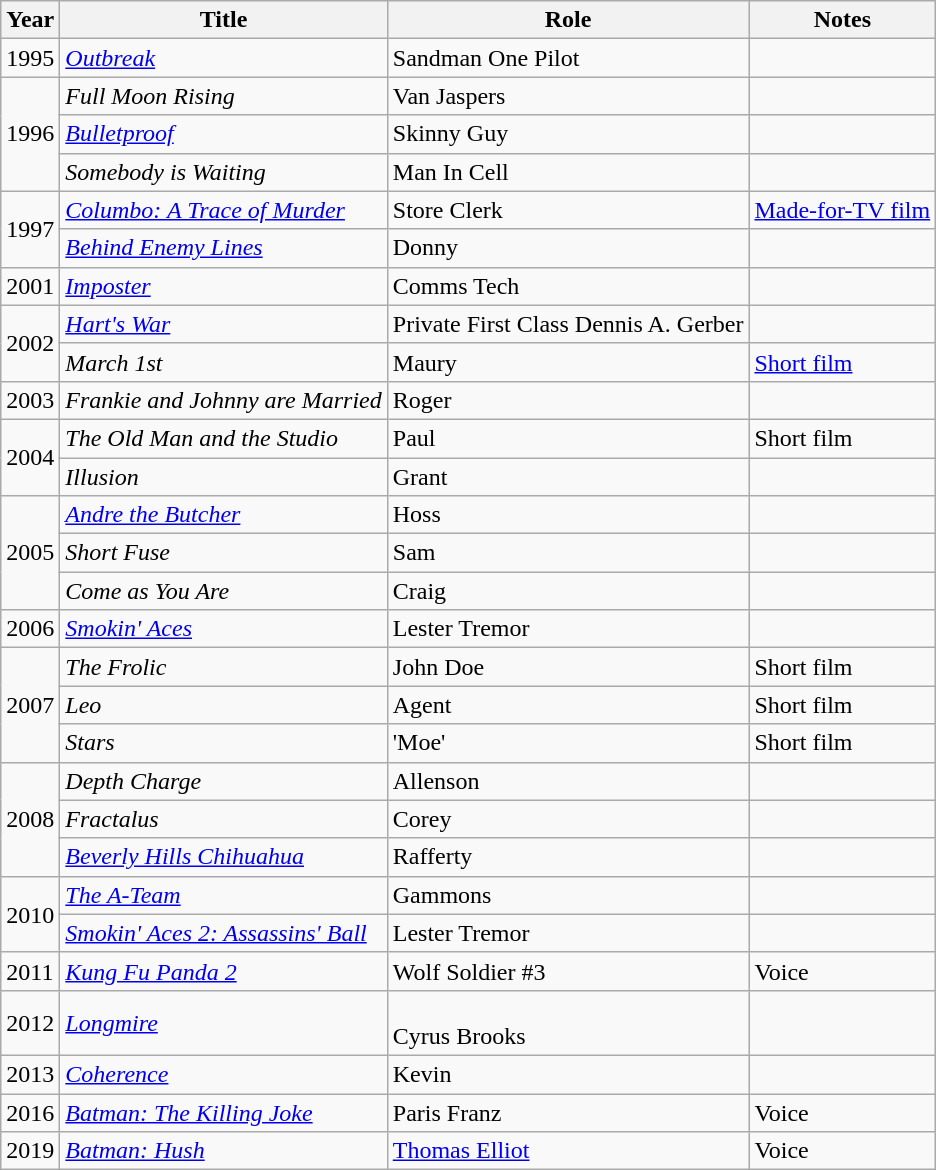<table class="wikitable">
<tr>
<th>Year</th>
<th>Title</th>
<th>Role</th>
<th>Notes</th>
</tr>
<tr>
<td>1995</td>
<td><em><a href='#'>Outbreak</a></em></td>
<td>Sandman One Pilot</td>
<td></td>
</tr>
<tr>
<td rowspan="3">1996</td>
<td><em>Full Moon Rising</em></td>
<td>Van Jaspers</td>
<td></td>
</tr>
<tr>
<td><em><a href='#'>Bulletproof</a></em></td>
<td>Skinny Guy</td>
<td></td>
</tr>
<tr>
<td><em>Somebody is Waiting</em></td>
<td>Man In Cell</td>
<td></td>
</tr>
<tr>
<td rowspan="2">1997</td>
<td><em><a href='#'>Columbo: A Trace of Murder</a></em></td>
<td>Store Clerk</td>
<td><a href='#'>Made-for-TV film</a></td>
</tr>
<tr>
<td><em><a href='#'>Behind Enemy Lines</a></em></td>
<td>Donny</td>
<td></td>
</tr>
<tr>
<td>2001</td>
<td><em><a href='#'>Imposter</a></em></td>
<td>Comms Tech</td>
<td></td>
</tr>
<tr>
<td rowspan="2">2002</td>
<td><em><a href='#'>Hart's War</a></em></td>
<td>Private First Class Dennis A. Gerber</td>
<td></td>
</tr>
<tr>
<td><em>March 1st</em></td>
<td>Maury</td>
<td><a href='#'>Short film</a></td>
</tr>
<tr>
<td>2003</td>
<td><em>Frankie and Johnny are Married</em></td>
<td>Roger</td>
<td></td>
</tr>
<tr>
<td rowspan="2">2004</td>
<td><em>The Old Man and the Studio</em></td>
<td>Paul</td>
<td>Short film</td>
</tr>
<tr>
<td><em>Illusion</em></td>
<td>Grant</td>
<td></td>
</tr>
<tr>
<td rowspan="3">2005</td>
<td><em><a href='#'>Andre the Butcher</a></em></td>
<td>Hoss</td>
<td></td>
</tr>
<tr>
<td><em>Short Fuse</em></td>
<td>Sam</td>
<td></td>
</tr>
<tr>
<td><em>Come as You Are</em></td>
<td>Craig</td>
<td></td>
</tr>
<tr>
<td>2006</td>
<td><em><a href='#'>Smokin' Aces</a></em></td>
<td>Lester Tremor</td>
<td></td>
</tr>
<tr>
<td rowspan="3">2007</td>
<td><em>The Frolic</em></td>
<td>John Doe</td>
<td>Short film</td>
</tr>
<tr>
<td><em>Leo</em></td>
<td>Agent</td>
<td>Short film</td>
</tr>
<tr>
<td><em>Stars</em></td>
<td>'Moe'</td>
<td>Short film</td>
</tr>
<tr>
<td rowspan="3">2008</td>
<td><em>Depth Charge</em></td>
<td>Allenson</td>
<td></td>
</tr>
<tr>
<td><em>Fractalus</em></td>
<td>Corey</td>
<td></td>
</tr>
<tr>
<td><em><a href='#'>Beverly Hills Chihuahua</a></em></td>
<td>Rafferty</td>
<td></td>
</tr>
<tr>
<td rowspan="2">2010</td>
<td><em><a href='#'>The A-Team</a></em></td>
<td>Gammons</td>
<td></td>
</tr>
<tr>
<td><em><a href='#'>Smokin' Aces 2: Assassins' Ball</a></em></td>
<td>Lester Tremor</td>
<td></td>
</tr>
<tr>
<td>2011</td>
<td><em><a href='#'>Kung Fu Panda 2</a></em></td>
<td>Wolf Soldier #3</td>
<td>Voice</td>
</tr>
<tr>
<td>2012</td>
<td><em><a href='#'>Longmire</a></em></td>
<td><br>Cyrus Brooks</td>
</tr>
<tr>
<td>2013</td>
<td><em><a href='#'>Coherence</a></em></td>
<td>Kevin</td>
<td></td>
</tr>
<tr>
<td>2016</td>
<td><em><a href='#'>Batman: The Killing Joke</a></em></td>
<td>Paris Franz</td>
<td>Voice</td>
</tr>
<tr>
<td>2019</td>
<td><em><a href='#'>Batman: Hush</a></em></td>
<td><a href='#'>Thomas Elliot</a></td>
<td>Voice</td>
</tr>
</table>
